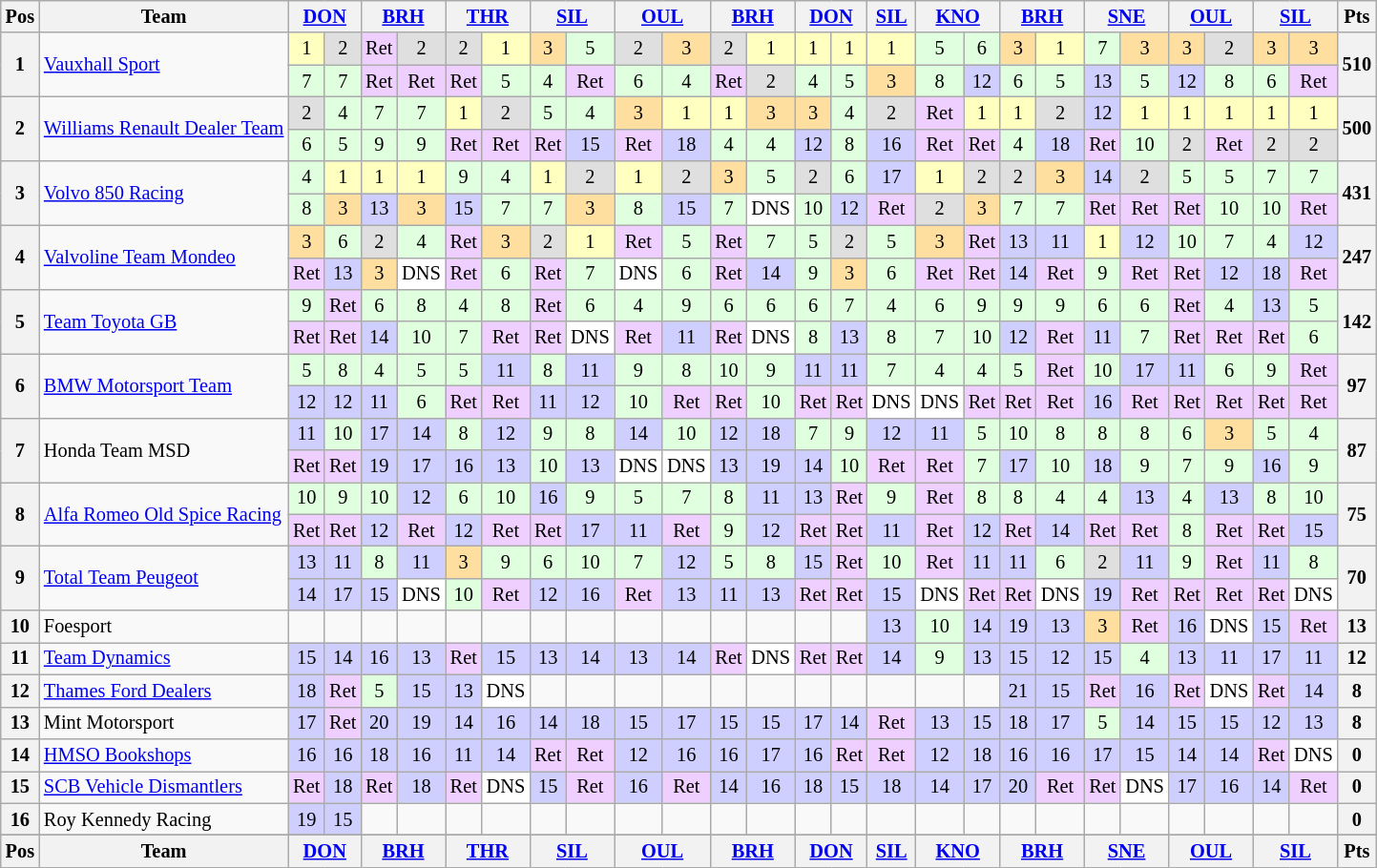<table class="wikitable" style="font-size: 85%; text-align: center;">
<tr valign="top">
<th valign="middle">Pos</th>
<th valign="middle">Team</th>
<th colspan=2><a href='#'>DON</a></th>
<th colspan=2><a href='#'>BRH</a></th>
<th colspan=2><a href='#'>THR</a></th>
<th colspan=2><a href='#'>SIL</a></th>
<th colspan=2><a href='#'>OUL</a></th>
<th colspan=2><a href='#'>BRH</a></th>
<th colspan=2><a href='#'>DON</a></th>
<th><a href='#'>SIL</a></th>
<th colspan=2><a href='#'>KNO</a></th>
<th colspan=2><a href='#'>BRH</a></th>
<th colspan=2><a href='#'>SNE</a></th>
<th colspan=2><a href='#'>OUL</a></th>
<th colspan=2><a href='#'>SIL</a></th>
<th valign=middle>Pts</th>
</tr>
<tr>
<th rowspan=2>1</th>
<td rowspan=2 align=left><a href='#'>Vauxhall Sport</a></td>
<td style="background:#FFFFBF;">1</td>
<td style="background:#DFDFDF;">2</td>
<td style="background:#EFCFFF;">Ret</td>
<td style="background:#DFDFDF;">2</td>
<td style="background:#DFDFDF;">2</td>
<td style="background:#FFFFBF;">1</td>
<td style="background:#FFDF9F;">3</td>
<td style="background:#DFFFDF;">5</td>
<td style="background:#DFDFDF;">2</td>
<td style="background:#FFDF9F;">3</td>
<td style="background:#DFDFDF;">2</td>
<td style="background:#FFFFBF;">1</td>
<td style="background:#FFFFBF;">1</td>
<td style="background:#FFFFBF;">1</td>
<td style="background:#FFFFBF;">1</td>
<td style="background:#DFFFDF;">5</td>
<td style="background:#DFFFDF;">6</td>
<td style="background:#FFDF9F;">3</td>
<td style="background:#FFFFBF;">1</td>
<td style="background:#DFFFDF;">7</td>
<td style="background:#FFDF9F;">3</td>
<td style="background:#FFDF9F;">3</td>
<td style="background:#DFDFDF;">2</td>
<td style="background:#FFDF9F;">3</td>
<td style="background:#FFDF9F;">3</td>
<th rowspan=2>510</th>
</tr>
<tr>
<td style="background:#DFFFDF;">7</td>
<td style="background:#DFFFDF;">7</td>
<td style="background:#EFCFFF;">Ret</td>
<td style="background:#EFCFFF;">Ret</td>
<td style="background:#EFCFFF;">Ret</td>
<td style="background:#DFFFDF;">5</td>
<td style="background:#DFFFDF;">4</td>
<td style="background:#EFCFFF;">Ret</td>
<td style="background:#DFFFDF;">6</td>
<td style="background:#DFFFDF;">4</td>
<td style="background:#EFCFFF;">Ret</td>
<td style="background:#DFDFDF;">2</td>
<td style="background:#DFFFDF;">4</td>
<td style="background:#DFFFDF;">5</td>
<td style="background:#FFDF9F;">3</td>
<td style="background:#DFFFDF;">8</td>
<td style="background:#CFCFFF;">12</td>
<td style="background:#DFFFDF;">6</td>
<td style="background:#DFFFDF;">5</td>
<td style="background:#CFCFFF;">13</td>
<td style="background:#DFFFDF;">5</td>
<td style="background:#CFCFFF;">12</td>
<td style="background:#DFFFDF;">8</td>
<td style="background:#DFFFDF;">6</td>
<td style="background:#EFCFFF;">Ret</td>
</tr>
<tr>
<th rowspan=2>2</th>
<td rowspan=2 align=left nowrap><a href='#'>Williams Renault Dealer Team</a></td>
<td style="background:#DFDFDF;">2</td>
<td style="background:#DFFFDF;">4</td>
<td style="background:#DFFFDF;">7</td>
<td style="background:#DFFFDF;">7</td>
<td style="background:#FFFFBF;">1</td>
<td style="background:#DFDFDF;">2</td>
<td style="background:#DFFFDF;">5</td>
<td style="background:#DFFFDF;">4</td>
<td style="background:#FFDF9F;">3</td>
<td style="background:#FFFFBF;">1</td>
<td style="background:#FFFFBF;">1</td>
<td style="background:#FFDF9F;">3</td>
<td style="background:#FFDF9F;">3</td>
<td style="background:#DFFFDF;">4</td>
<td style="background:#DFDFDF;">2</td>
<td style="background:#EFCFFF;">Ret</td>
<td style="background:#FFFFBF;">1</td>
<td style="background:#FFFFBF;">1</td>
<td style="background:#DFDFDF;">2</td>
<td style="background:#CFCFFF;">12</td>
<td style="background:#FFFFBF;">1</td>
<td style="background:#FFFFBF;">1</td>
<td style="background:#FFFFBF;">1</td>
<td style="background:#FFFFBF;">1</td>
<td style="background:#FFFFBF;">1</td>
<th rowspan=2>500</th>
</tr>
<tr>
<td style="background:#DFFFDF;">6</td>
<td style="background:#DFFFDF;">5</td>
<td style="background:#DFFFDF;">9</td>
<td style="background:#DFFFDF;">9</td>
<td style="background:#EFCFFF;">Ret</td>
<td style="background:#EFCFFF;">Ret</td>
<td style="background:#EFCFFF;">Ret</td>
<td style="background:#CFCFFF;">15</td>
<td style="background:#EFCFFF;">Ret</td>
<td style="background:#CFCFFF;">18</td>
<td style="background:#DFFFDF;">4</td>
<td style="background:#DFFFDF;">4</td>
<td style="background:#CFCFFF;">12</td>
<td style="background:#DFFFDF;">8</td>
<td style="background:#CFCFFF;">16</td>
<td style="background:#EFCFFF;">Ret</td>
<td style="background:#EFCFFF;">Ret</td>
<td style="background:#DFFFDF;">4</td>
<td style="background:#CFCFFF;">18</td>
<td style="background:#EFCFFF;">Ret</td>
<td style="background:#DFFFDF;">10</td>
<td style="background:#DFDFDF;">2</td>
<td style="background:#EFCFFF;">Ret</td>
<td style="background:#DFDFDF;">2</td>
<td style="background:#DFDFDF;">2</td>
</tr>
<tr>
<th rowspan=2>3</th>
<td rowspan=2 align=left><a href='#'>Volvo 850 Racing</a></td>
<td style="background:#DFFFDF;">4</td>
<td style="background:#FFFFBF;">1</td>
<td style="background:#FFFFBF;">1</td>
<td style="background:#FFFFBF;">1</td>
<td style="background:#DFFFDF;">9</td>
<td style="background:#DFFFDF;">4</td>
<td style="background:#FFFFBF;">1</td>
<td style="background:#DFDFDF;">2</td>
<td style="background:#FFFFBF;">1</td>
<td style="background:#DFDFDF;">2</td>
<td style="background:#FFDF9F;">3</td>
<td style="background:#DFFFDF;">5</td>
<td style="background:#DFDFDF;">2</td>
<td style="background:#DFFFDF;">6</td>
<td style="background:#CFCFFF;">17</td>
<td style="background:#FFFFBF;">1</td>
<td style="background:#DFDFDF;">2</td>
<td style="background:#DFDFDF;">2</td>
<td style="background:#FFDF9F;">3</td>
<td style="background:#CFCFFF;">14</td>
<td style="background:#DFDFDF;">2</td>
<td style="background:#DFFFDF;">5</td>
<td style="background:#DFFFDF;">5</td>
<td style="background:#DFFFDF;">7</td>
<td style="background:#DFFFDF;">7</td>
<th rowspan=2>431</th>
</tr>
<tr>
<td style="background:#DFFFDF;">8</td>
<td style="background:#FFDF9F;">3</td>
<td style="background:#CFCFFF;">13</td>
<td style="background:#FFDF9F;">3</td>
<td style="background:#CFCFFF;">15</td>
<td style="background:#DFFFDF;">7</td>
<td style="background:#DFFFDF;">7</td>
<td style="background:#FFDF9F;">3</td>
<td style="background:#DFFFDF;">8</td>
<td style="background:#CFCFFF;">15</td>
<td style="background:#DFFFDF;">7</td>
<td style="background:#FFFFFF;">DNS</td>
<td style="background:#DFFFDF;">10</td>
<td style="background:#CFCFFF;">12</td>
<td style="background:#EFCFFF;">Ret</td>
<td style="background:#DFDFDF;">2</td>
<td style="background:#FFDF9F;">3</td>
<td style="background:#DFFFDF;">7</td>
<td style="background:#DFFFDF;">7</td>
<td style="background:#EFCFFF;">Ret</td>
<td style="background:#EFCFFF;">Ret</td>
<td style="background:#EFCFFF;">Ret</td>
<td style="background:#DFFFDF;">10</td>
<td style="background:#DFFFDF;">10</td>
<td style="background:#EFCFFF;">Ret</td>
</tr>
<tr>
<th rowspan=2>4</th>
<td rowspan=2 align=left><a href='#'>Valvoline Team Mondeo</a></td>
<td style="background:#FFDF9F;">3</td>
<td style="background:#DFFFDF;">6</td>
<td style="background:#DFDFDF;">2</td>
<td style="background:#DFFFDF;">4</td>
<td style="background:#EFCFFF;">Ret</td>
<td style="background:#FFDF9F;">3</td>
<td style="background:#DFDFDF;">2</td>
<td style="background:#FFFFBF;">1</td>
<td style="background:#EFCFFF;">Ret</td>
<td style="background:#DFFFDF;">5</td>
<td style="background:#EFCFFF;">Ret</td>
<td style="background:#DFFFDF;">7</td>
<td style="background:#DFFFDF;">5</td>
<td style="background:#DFDFDF;">2</td>
<td style="background:#DFFFDF;">5</td>
<td style="background:#FFDF9F;">3</td>
<td style="background:#EFCFFF;">Ret</td>
<td style="background:#CFCFFF;">13</td>
<td style="background:#CFCFFF;">11</td>
<td style="background:#FFFFBF;">1</td>
<td style="background:#CFCFFF;">12</td>
<td style="background:#DFFFDF;">10</td>
<td style="background:#DFFFDF;">7</td>
<td style="background:#DFFFDF;">4</td>
<td style="background:#CFCFFF;">12</td>
<th rowspan=2>247</th>
</tr>
<tr>
<td style="background:#EFCFFF;">Ret</td>
<td style="background:#CFCFFF;">13</td>
<td style="background:#FFDF9F;">3</td>
<td style="background:#ffffff;">DNS</td>
<td style="background:#EFCFFF;">Ret</td>
<td style="background:#DFFFDF;">6</td>
<td style="background:#EFCFFF;">Ret</td>
<td style="background:#DFFFDF;">7</td>
<td style="background:#ffffff;">DNS</td>
<td style="background:#DFFFDF;">6</td>
<td style="background:#EFCFFF;">Ret</td>
<td style="background:#CFCFFF;">14</td>
<td style="background:#DFFFDF;">9</td>
<td style="background:#FFDF9F;">3</td>
<td style="background:#DFFFDF;">6</td>
<td style="background:#EFCFFF;">Ret</td>
<td style="background:#EFCFFF;">Ret</td>
<td style="background:#CFCFFF;">14</td>
<td style="background:#EFCFFF;">Ret</td>
<td style="background:#DFFFDF;">9</td>
<td style="background:#EFCFFF;">Ret</td>
<td style="background:#EFCFFF;">Ret</td>
<td style="background:#CFCFFF;">12</td>
<td style="background:#CFCFFF;">18</td>
<td style="background:#EFCFFF;">Ret</td>
</tr>
<tr>
<th rowspan=2>5</th>
<td rowspan=2 align=left><a href='#'>Team Toyota GB</a></td>
<td style="background:#DFFFDF;">9</td>
<td style="background:#EFCFFF;">Ret</td>
<td style="background:#DFFFDF;">6</td>
<td style="background:#DFFFDF;">8</td>
<td style="background:#DFFFDF;">4</td>
<td style="background:#DFFFDF;">8</td>
<td style="background:#EFCFFF;">Ret</td>
<td style="background:#DFFFDF;">6</td>
<td style="background:#DFFFDF;">4</td>
<td style="background:#DFFFDF;">9</td>
<td style="background:#DFFFDF;">6</td>
<td style="background:#DFFFDF;">6</td>
<td style="background:#DFFFDF;">6</td>
<td style="background:#DFFFDF;">7</td>
<td style="background:#DFFFDF;">4</td>
<td style="background:#DFFFDF;">6</td>
<td style="background:#DFFFDF;">9</td>
<td style="background:#DFFFDF;">9</td>
<td style="background:#DFFFDF;">9</td>
<td style="background:#DFFFDF;">6</td>
<td style="background:#DFFFDF;">6</td>
<td style="background:#EFCFFF;">Ret</td>
<td style="background:#DFFFDF;">4</td>
<td style="background:#CFCFFF;">13</td>
<td style="background:#DFFFDF;">5</td>
<th rowspan=2>142</th>
</tr>
<tr>
<td style="background:#EFCFFF;">Ret</td>
<td style="background:#EFCFFF;">Ret</td>
<td style="background:#CFCFFF;">14</td>
<td style="background:#DFFFDF;">10</td>
<td style="background:#DFFFDF;">7</td>
<td style="background:#EFCFFF;">Ret</td>
<td style="background:#EFCFFF;">Ret</td>
<td style="background:#ffffff;">DNS</td>
<td style="background:#EFCFFF;">Ret</td>
<td style="background:#CFCFFF;">11</td>
<td style="background:#EFCFFF;">Ret</td>
<td style="background:#ffffff;">DNS</td>
<td style="background:#DFFFDF;">8</td>
<td style="background:#CFCFFF;">13</td>
<td style="background:#DFFFDF;">8</td>
<td style="background:#DFFFDF;">7</td>
<td style="background:#DFFFDF;">10</td>
<td style="background:#CFCFFF;">12</td>
<td style="background:#EFCFFF;">Ret</td>
<td style="background:#CFCFFF;">11</td>
<td style="background:#DFFFDF;">7</td>
<td style="background:#EFCFFF;">Ret</td>
<td style="background:#EFCFFF;">Ret</td>
<td style="background:#EFCFFF;">Ret</td>
<td style="background:#DFFFDF;">6</td>
</tr>
<tr>
<th rowspan=2>6</th>
<td rowspan=2 align=left><a href='#'>BMW Motorsport Team</a></td>
<td style="background:#DFFFDF;">5</td>
<td style="background:#DFFFDF;">8</td>
<td style="background:#DFFFDF;">4</td>
<td style="background:#DFFFDF;">5</td>
<td style="background:#DFFFDF;">5</td>
<td style="background:#CFCFFF;">11</td>
<td style="background:#DFFFDF;">8</td>
<td style="background:#CFCFFF;">11</td>
<td style="background:#DFFFDF;">9</td>
<td style="background:#DFFFDF;">8</td>
<td style="background:#DFFFDF;">10</td>
<td style="background:#DFFFDF;">9</td>
<td style="background:#CFCFFF;">11</td>
<td style="background:#CFCFFF;">11</td>
<td style="background:#DFFFDF;">7</td>
<td style="background:#DFFFDF;">4</td>
<td style="background:#DFFFDF;">4</td>
<td style="background:#DFFFDF;">5</td>
<td style="background:#EFCFFF;">Ret</td>
<td style="background:#DFFFDF;">10</td>
<td style="background:#CFCFFF;">17</td>
<td style="background:#CFCFFF;">11</td>
<td style="background:#DFFFDF;">6</td>
<td style="background:#DFFFDF;">9</td>
<td style="background:#EFCFFF;">Ret</td>
<th rowspan=2>97</th>
</tr>
<tr>
<td style="background:#CFCFFF;">12</td>
<td style="background:#CFCFFF;">12</td>
<td style="background:#CFCFFF;">11</td>
<td style="background:#DFFFDF;">6</td>
<td style="background:#EFCFFF;">Ret</td>
<td style="background:#EFCFFF;">Ret</td>
<td style="background:#CFCFFF;">11</td>
<td style="background:#CFCFFF;">12</td>
<td style="background:#DFFFDF;">10</td>
<td style="background:#EFCFFF;">Ret</td>
<td style="background:#EFCFFF;">Ret</td>
<td style="background:#DFFFDF;">10</td>
<td style="background:#EFCFFF;">Ret</td>
<td style="background:#EFCFFF;">Ret</td>
<td style="background:#ffffff;">DNS</td>
<td style="background:#ffffff;">DNS</td>
<td style="background:#EFCFFF;">Ret</td>
<td style="background:#EFCFFF;">Ret</td>
<td style="background:#EFCFFF;">Ret</td>
<td style="background:#CFCFFF;">16</td>
<td style="background:#EFCFFF;">Ret</td>
<td style="background:#EFCFFF;">Ret</td>
<td style="background:#EFCFFF;">Ret</td>
<td style="background:#EFCFFF;">Ret</td>
<td style="background:#EFCFFF;">Ret</td>
</tr>
<tr>
<th rowspan=2>7</th>
<td rowspan=2 align=left>Honda Team MSD</td>
<td style="background:#CFCFFF;">11</td>
<td style="background:#DFFFDF;">10</td>
<td style="background:#CFCFFF;">17</td>
<td style="background:#CFCFFF;">14</td>
<td style="background:#DFFFDF;">8</td>
<td style="background:#CFCFFF;">12</td>
<td style="background:#DFFFDF;">9</td>
<td style="background:#DFFFDF;">8</td>
<td style="background:#CFCFFF;">14</td>
<td style="background:#DFFFDF;">10</td>
<td style="background:#CFCFFF;">12</td>
<td style="background:#CFCFFF;">18</td>
<td style="background:#DFFFDF;">7</td>
<td style="background:#DFFFDF;">9</td>
<td style="background:#CFCFFF;">12</td>
<td style="background:#CFCFFF;">11</td>
<td style="background:#DFFFDF;">5</td>
<td style="background:#DFFFDF;">10</td>
<td style="background:#DFFFDF;">8</td>
<td style="background:#DFFFDF;">8</td>
<td style="background:#DFFFDF;">8</td>
<td style="background:#DFFFDF;">6</td>
<td style="background:#FFDF9F;">3</td>
<td style="background:#DFFFDF;">5</td>
<td style="background:#DFFFDF;">4</td>
<th rowspan=2>87</th>
</tr>
<tr>
<td style="background:#EFCFFF;">Ret</td>
<td style="background:#EFCFFF;">Ret</td>
<td style="background:#CFCFFF;">19</td>
<td style="background:#CFCFFF;">17</td>
<td style="background:#CFCFFF;">16</td>
<td style="background:#CFCFFF;">13</td>
<td style="background:#DFFFDF;">10</td>
<td style="background:#CFCFFF;">13</td>
<td style="background:#ffffff;">DNS</td>
<td style="background:#ffffff;">DNS</td>
<td style="background:#CFCFFF;">13</td>
<td style="background:#CFCFFF;">19</td>
<td style="background:#CFCFFF;">14</td>
<td style="background:#DFFFDF;">10</td>
<td style="background:#EFCFFF;">Ret</td>
<td style="background:#EFCFFF;">Ret</td>
<td style="background:#DFFFDF;">7</td>
<td style="background:#CFCFFF;">17</td>
<td style="background:#DFFFDF;">10</td>
<td style="background:#CFCFFF;">18</td>
<td style="background:#DFFFDF;">9</td>
<td style="background:#DFFFDF;">7</td>
<td style="background:#DFFFDF;">9</td>
<td style="background:#CFCFFF;">16</td>
<td style="background:#DFFFDF;">9</td>
</tr>
<tr>
<th rowspan=2>8</th>
<td rowspan=2 align=left nowrap><a href='#'>Alfa Romeo Old Spice Racing</a></td>
<td style="background:#DFFFDF;">10</td>
<td style="background:#DFFFDF;">9</td>
<td style="background:#DFFFDF;">10</td>
<td style="background:#CFCFFF;">12</td>
<td style="background:#DFFFDF;">6</td>
<td style="background:#DFFFDF;">10</td>
<td style="background:#CFCFFF;">16</td>
<td style="background:#DFFFDF;">9</td>
<td style="background:#DFFFDF;">5</td>
<td style="background:#DFFFDF;">7</td>
<td style="background:#DFFFDF;">8</td>
<td style="background:#CFCFFF;">11</td>
<td style="background:#CFCFFF;">13</td>
<td style="background:#EFCFFF;">Ret</td>
<td style="background:#DFFFDF;">9</td>
<td style="background:#EFCFFF;">Ret</td>
<td style="background:#DFFFDF;">8</td>
<td style="background:#DFFFDF;">8</td>
<td style="background:#DFFFDF;">4</td>
<td style="background:#DFFFDF;">4</td>
<td style="background:#CFCFFF;">13</td>
<td style="background:#DFFFDF;">4</td>
<td style="background:#CFCFFF;">13</td>
<td style="background:#DFFFDF;">8</td>
<td style="background:#DFFFDF;">10</td>
<th rowspan=2>75</th>
</tr>
<tr>
<td style="background:#EFCFFF;">Ret</td>
<td style="background:#EFCFFF;">Ret</td>
<td style="background:#CFCFFF;">12</td>
<td style="background:#EFCFFF;">Ret</td>
<td style="background:#CFCFFF;">12</td>
<td style="background:#EFCFFF;">Ret</td>
<td style="background:#EFCFFF;">Ret</td>
<td style="background:#CFCFFF;">17</td>
<td style="background:#CFCFFF;">11</td>
<td style="background:#EFCFFF;">Ret</td>
<td style="background:#DFFFDF;">9</td>
<td style="background:#CFCFFF;">12</td>
<td style="background:#EFCFFF;">Ret</td>
<td style="background:#EFCFFF;">Ret</td>
<td style="background:#CFCFFF;">11</td>
<td style="background:#EFCFFF;">Ret</td>
<td style="background:#CFCFFF;">12</td>
<td style="background:#EFCFFF;">Ret</td>
<td style="background:#CFCFFF;">14</td>
<td style="background:#EFCFFF;">Ret</td>
<td style="background:#EFCFFF;">Ret</td>
<td style="background:#DFFFDF;">8</td>
<td style="background:#EFCFFF;">Ret</td>
<td style="background:#EFCFFF;">Ret</td>
<td style="background:#CFCFFF;">15</td>
</tr>
<tr>
<th rowspan=2>9</th>
<td rowspan=2 align=left><a href='#'>Total Team Peugeot</a></td>
<td style="background:#CFCFFF;">13</td>
<td style="background:#CFCFFF;">11</td>
<td style="background:#DFFFDF;">8</td>
<td style="background:#CFCFFF;">11</td>
<td style="background:#FFDF9F;">3</td>
<td style="background:#DFFFDF;">9</td>
<td style="background:#DFFFDF;">6</td>
<td style="background:#DFFFDF;">10</td>
<td style="background:#DFFFDF;">7</td>
<td style="background:#CFCFFF;">12</td>
<td style="background:#DFFFDF;">5</td>
<td style="background:#DFFFDF;">8</td>
<td style="background:#CFCFFF;">15</td>
<td style="background:#EFCFFF;">Ret</td>
<td style="background:#DFFFDF;">10</td>
<td style="background:#EFCFFF;">Ret</td>
<td style="background:#CFCFFF;">11</td>
<td style="background:#CFCFFF;">11</td>
<td style="background:#DFFFDF;">6</td>
<td style="background:#DFDFDF;">2</td>
<td style="background:#CFCFFF;">11</td>
<td style="background:#DFFFDF;">9</td>
<td style="background:#EFCFFF;">Ret</td>
<td style="background:#CFCFFF;">11</td>
<td style="background:#DFFFDF;">8</td>
<th rowspan=2>70</th>
</tr>
<tr>
<td style="background:#CFCFFF;">14</td>
<td style="background:#CFCFFF;">17</td>
<td style="background:#CFCFFF;">15</td>
<td style="background:#ffffff;">DNS</td>
<td style="background:#DFFFDF;">10</td>
<td style="background:#EFCFFF;">Ret</td>
<td style="background:#CFCFFF;">12</td>
<td style="background:#CFCFFF;">16</td>
<td style="background:#EFCFFF;">Ret</td>
<td style="background:#CFCFFF;">13</td>
<td style="background:#CFCFFF;">11</td>
<td style="background:#CFCFFF;">13</td>
<td style="background:#EFCFFF;">Ret</td>
<td style="background:#EFCFFF;">Ret</td>
<td style="background:#CFCFFF;">15</td>
<td style="background:#ffffff;">DNS</td>
<td style="background:#EFCFFF;">Ret</td>
<td style="background:#EFCFFF;">Ret</td>
<td style="background:#ffffff;">DNS</td>
<td style="background:#CFCFFF;">19</td>
<td style="background:#EFCFFF;">Ret</td>
<td style="background:#EFCFFF;">Ret</td>
<td style="background:#EFCFFF;">Ret</td>
<td style="background:#EFCFFF;">Ret</td>
<td style="background:#ffffff;">DNS</td>
</tr>
<tr>
<th>10</th>
<td align=left>Foesport</td>
<td></td>
<td></td>
<td></td>
<td></td>
<td></td>
<td></td>
<td></td>
<td></td>
<td></td>
<td></td>
<td></td>
<td></td>
<td></td>
<td></td>
<td style="background:#CFCFFF;">13</td>
<td style="background:#DFFFDF;">10</td>
<td style="background:#CFCFFF;">14</td>
<td style="background:#CFCFFF;">19</td>
<td style="background:#CFCFFF;">13</td>
<td style="background:#FFDF9F;">3</td>
<td style="background:#EFCFFF;">Ret</td>
<td style="background:#CFCFFF;">16</td>
<td style="background:#ffffff;">DNS</td>
<td style="background:#CFCFFF;">15</td>
<td style="background:#EFCFFF;">Ret</td>
<th>13</th>
</tr>
<tr>
<th>11</th>
<td align=left><a href='#'>Team Dynamics</a></td>
<td style="background:#CFCFFF;">15</td>
<td style="background:#CFCFFF;">14</td>
<td style="background:#CFCFFF;">16</td>
<td style="background:#CFCFFF;">13</td>
<td style="background:#EFCFFF;">Ret</td>
<td style="background:#CFCFFF;">15</td>
<td style="background:#CFCFFF;">13</td>
<td style="background:#CFCFFF;">14</td>
<td style="background:#CFCFFF;">13</td>
<td style="background:#CFCFFF;">14</td>
<td style="background:#EFCFFF;">Ret</td>
<td style="background:#ffffff;">DNS</td>
<td style="background:#EFCFFF;">Ret</td>
<td style="background:#EFCFFF;">Ret</td>
<td style="background:#CFCFFF;">14</td>
<td style="background:#DFFFDF;">9</td>
<td style="background:#CFCFFF;">13</td>
<td style="background:#CFCFFF;">15</td>
<td style="background:#CFCFFF;">12</td>
<td style="background:#CFCFFF;">15</td>
<td style="background:#DFFFDF;">4</td>
<td style="background:#CFCFFF;">13</td>
<td style="background:#CFCFFF;">11</td>
<td style="background:#CFCFFF;">17</td>
<td style="background:#CFCFFF;">11</td>
<th>12</th>
</tr>
<tr>
<th>12</th>
<td align=left><a href='#'>Thames Ford Dealers</a></td>
<td style="background:#CFCFFF;">18</td>
<td style="background:#EFCFFF;">Ret</td>
<td style="background:#DFFFDF;">5</td>
<td style="background:#CFCFFF;">15</td>
<td style="background:#CFCFFF;">13</td>
<td style="background:#ffffff;">DNS</td>
<td></td>
<td></td>
<td></td>
<td></td>
<td></td>
<td></td>
<td></td>
<td></td>
<td></td>
<td></td>
<td></td>
<td style="background:#CFCFFF;">21</td>
<td style="background:#CFCFFF;">15</td>
<td style="background:#EFCFFF;">Ret</td>
<td style="background:#CFCFFF;">16</td>
<td style="background:#EFCFFF;">Ret</td>
<td style="background:#ffffff;">DNS</td>
<td style="background:#EFCFFF;">Ret</td>
<td style="background:#CFCFFF;">14</td>
<th>8</th>
</tr>
<tr>
<th>13</th>
<td align=left>Mint Motorsport</td>
<td style="background:#CFCFFF;">17</td>
<td style="background:#EFCFFF;">Ret</td>
<td style="background:#CFCFFF;">20</td>
<td style="background:#CFCFFF;">19</td>
<td style="background:#CFCFFF;">14</td>
<td style="background:#CFCFFF;">16</td>
<td style="background:#CFCFFF;">14</td>
<td style="background:#CFCFFF;">18</td>
<td style="background:#CFCFFF;">15</td>
<td style="background:#CFCFFF;">17</td>
<td style="background:#CFCFFF;">15</td>
<td style="background:#CFCFFF;">15</td>
<td style="background:#CFCFFF;">17</td>
<td style="background:#CFCFFF;">14</td>
<td style="background:#EFCFFF;">Ret</td>
<td style="background:#CFCFFF;">13</td>
<td style="background:#CFCFFF;">15</td>
<td style="background:#CFCFFF;">18</td>
<td style="background:#CFCFFF;">17</td>
<td style="background:#DFFFDF;">5</td>
<td style="background:#CFCFFF;">14</td>
<td style="background:#CFCFFF;">15</td>
<td style="background:#CFCFFF;">15</td>
<td style="background:#CFCFFF;">12</td>
<td style="background:#CFCFFF;">13</td>
<th>8</th>
</tr>
<tr>
<th>14</th>
<td align=left><a href='#'>HMSO Bookshops</a></td>
<td style="background:#CFCFFF;">16</td>
<td style="background:#CFCFFF;">16</td>
<td style="background:#CFCFFF;">18</td>
<td style="background:#CFCFFF;">16</td>
<td style="background:#CFCFFF;">11</td>
<td style="background:#CFCFFF;">14</td>
<td style="background:#EFCFFF;">Ret</td>
<td style="background:#EFCFFF;">Ret</td>
<td style="background:#CFCFFF;">12</td>
<td style="background:#CFCFFF;">16</td>
<td style="background:#CFCFFF;">16</td>
<td style="background:#CFCFFF;">17</td>
<td style="background:#CFCFFF;">16</td>
<td style="background:#EFCFFF;">Ret</td>
<td style="background:#EFCFFF;">Ret</td>
<td style="background:#CFCFFF;">12</td>
<td style="background:#CFCFFF;">18</td>
<td style="background:#CFCFFF;">16</td>
<td style="background:#CFCFFF;">16</td>
<td style="background:#CFCFFF;">17</td>
<td style="background:#CFCFFF;">15</td>
<td style="background:#CFCFFF;">14</td>
<td style="background:#CFCFFF;">14</td>
<td style="background:#EFCFFF;">Ret</td>
<td style="background:#ffffff;">DNS</td>
<th>0</th>
</tr>
<tr>
<th>15</th>
<td align=left><a href='#'>SCB Vehicle Dismantlers</a></td>
<td style="background:#EFCFFF;">Ret</td>
<td style="background:#CFCFFF;">18</td>
<td style="background:#EFCFFF;">Ret</td>
<td style="background:#CFCFFF;">18</td>
<td style="background:#EFCFFF;">Ret</td>
<td style="background:#ffffff;">DNS</td>
<td style="background:#CFCFFF;">15</td>
<td style="background:#EFCFFF;">Ret</td>
<td style="background:#CFCFFF;">16</td>
<td style="background:#EFCFFF;">Ret</td>
<td style="background:#CFCFFF;">14</td>
<td style="background:#CFCFFF;">16</td>
<td style="background:#CFCFFF;">18</td>
<td style="background:#CFCFFF;">15</td>
<td style="background:#CFCFFF;">18</td>
<td style="background:#CFCFFF;">14</td>
<td style="background:#CFCFFF;">17</td>
<td style="background:#CFCFFF;">20</td>
<td style="background:#EFCFFF;">Ret</td>
<td style="background:#EFCFFF;">Ret</td>
<td style="background:#ffffff;">DNS</td>
<td style="background:#CFCFFF;">17</td>
<td style="background:#CFCFFF;">16</td>
<td style="background:#CFCFFF;">14</td>
<td style="background:#EFCFFF;">Ret</td>
<th>0</th>
</tr>
<tr>
<th>16</th>
<td align=left>Roy Kennedy Racing</td>
<td style="background:#CFCFFF;">19</td>
<td style="background:#CFCFFF;">15</td>
<td></td>
<td></td>
<td></td>
<td></td>
<td></td>
<td></td>
<td></td>
<td></td>
<td></td>
<td></td>
<td></td>
<td></td>
<td></td>
<td></td>
<td></td>
<td></td>
<td></td>
<td></td>
<td></td>
<td></td>
<td></td>
<td></td>
<td></td>
<th>0</th>
</tr>
<tr>
</tr>
<tr valign="top">
<th valign="middle">Pos</th>
<th valign="middle">Team</th>
<th colspan=2><a href='#'>DON</a></th>
<th colspan=2><a href='#'>BRH</a></th>
<th colspan=2><a href='#'>THR</a></th>
<th colspan=2><a href='#'>SIL</a></th>
<th colspan=2><a href='#'>OUL</a></th>
<th colspan=2><a href='#'>BRH</a></th>
<th colspan=2><a href='#'>DON</a></th>
<th><a href='#'>SIL</a></th>
<th colspan=2><a href='#'>KNO</a></th>
<th colspan=2><a href='#'>BRH</a></th>
<th colspan=2><a href='#'>SNE</a></th>
<th colspan=2><a href='#'>OUL</a></th>
<th colspan=2><a href='#'>SIL</a></th>
<th valign=middle>Pts</th>
</tr>
</table>
